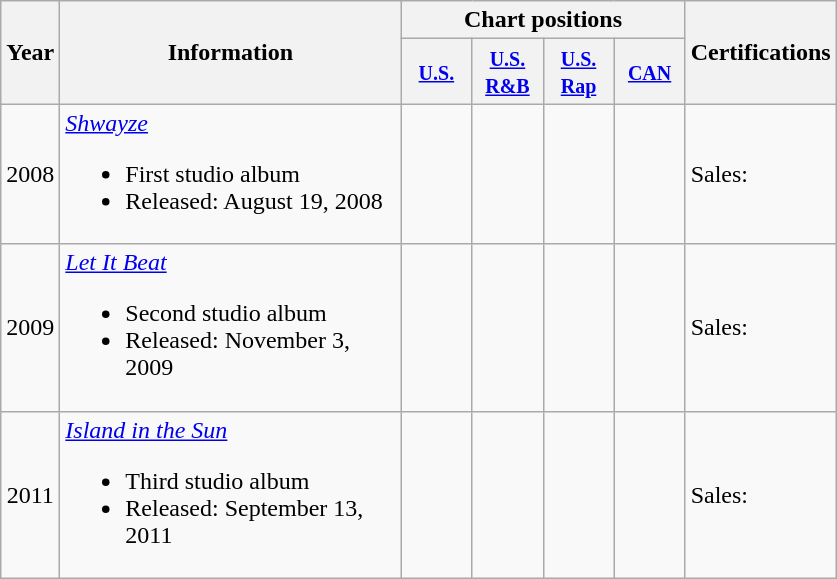<table class="wikitable">
<tr>
<th style="text-align:center;" rowspan="2">Year</th>
<th style="width:220px; text-align:center;" rowspan="2">Information</th>
<th style="text-align:center;" colspan="4">Chart positions</th>
<th style="text-align:center;" rowspan="2">Certifications</th>
</tr>
<tr>
<th width="40"><small><a href='#'>U.S.</a></small></th>
<th width="40"><small><a href='#'>U.S. R&B</a></small></th>
<th width="40"><small><a href='#'>U.S. Rap</a></small></th>
<th width="40"><small><a href='#'>CAN</a></small></th>
</tr>
<tr>
<td style="text-align:center;">2008</td>
<td align="left"><em><a href='#'>Shwayze</a></em><br><ul><li>First studio album</li><li>Released: August 19, 2008</li></ul></td>
<td></td>
<td></td>
<td></td>
<td></td>
<td>Sales:</td>
</tr>
<tr>
<td style="text-align:center;">2009</td>
<td align="left"><em><a href='#'>Let It Beat</a></em><br><ul><li>Second studio album</li><li>Released: November 3, 2009</li></ul></td>
<td></td>
<td></td>
<td></td>
<td></td>
<td>Sales:</td>
</tr>
<tr>
<td style="text-align:center;">2011</td>
<td align="left"><em><a href='#'>Island in the Sun</a></em><br><ul><li>Third studio album</li><li>Released: September 13, 2011</li></ul></td>
<td></td>
<td></td>
<td></td>
<td></td>
<td>Sales:</td>
</tr>
</table>
